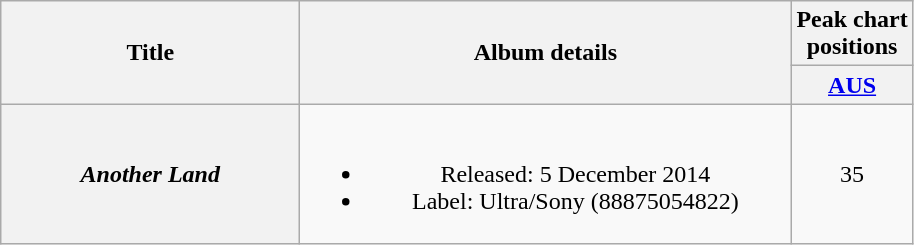<table class="wikitable plainrowheaders" style="text-align:center;" border="1">
<tr>
<th scope="col" rowspan="2" style="width:12em;">Title</th>
<th scope="col" rowspan="2" style="width:20em;">Album details</th>
<th scope="col" colspan="1">Peak chart<br>positions</th>
</tr>
<tr>
<th><a href='#'>AUS</a></th>
</tr>
<tr>
<th scope="row"><em>Another Land</em></th>
<td><br><ul><li>Released: 5 December 2014</li><li>Label: Ultra/Sony (88875054822)</li></ul></td>
<td>35</td>
</tr>
</table>
